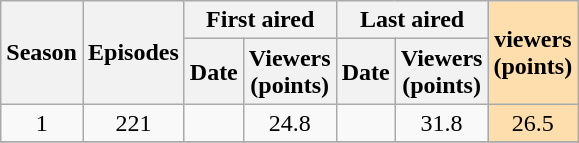<table class="wikitable" style="text-align: center">
<tr>
<th scope="col" rowspan="2">Season</th>
<th scope="col" rowspan="2" colspan="1">Episodes</th>
<th scope="col" colspan="2">First aired</th>
<th scope="col" colspan="2">Last aired</th>
<th style="background:#ffdead;" rowspan="2"> viewers <br> (points)</th>
</tr>
<tr>
<th scope="col">Date</th>
<th scope="col">Viewers<br>(points)</th>
<th scope="col">Date</th>
<th scope="col">Viewers<br>(points)</th>
</tr>
<tr>
<td>1</td>
<td>221</td>
<td></td>
<td>24.8</td>
<td></td>
<td>31.8</td>
<td style="background:#ffdead;">26.5</td>
</tr>
<tr>
</tr>
</table>
